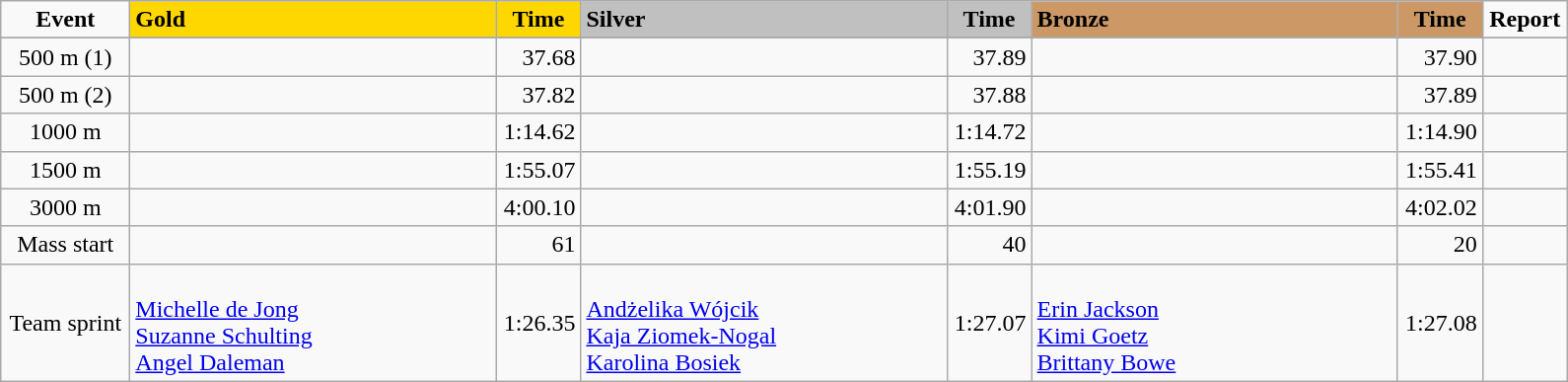<table class="wikitable">
<tr>
<td width="80" align="center"><strong>Event</strong></td>
<td width="240" bgcolor="gold"><strong>Gold</strong></td>
<td width="50" bgcolor="gold" align="center"><strong>Time</strong></td>
<td width="240" bgcolor="silver"><strong>Silver</strong></td>
<td width="50" bgcolor="silver" align="center"><strong>Time</strong></td>
<td width="240" bgcolor="#CC9966"><strong>Bronze</strong></td>
<td width="50" bgcolor="#CC9966" align="center"><strong>Time</strong></td>
<td width="50" align="center"><strong>Report</strong></td>
</tr>
<tr bgcolor="#cccccc">
</tr>
<tr>
<td align="center">500 m (1)</td>
<td></td>
<td align="right">37.68</td>
<td></td>
<td align="right">37.89</td>
<td></td>
<td align="right">37.90</td>
<td align="center"></td>
</tr>
<tr>
<td align="center">500 m (2)</td>
<td></td>
<td align="right">37.82</td>
<td></td>
<td align="right">37.88</td>
<td></td>
<td align="right">37.89</td>
<td align="center"></td>
</tr>
<tr>
<td align="center">1000 m</td>
<td></td>
<td align="right">1:14.62</td>
<td></td>
<td align="right">1:14.72</td>
<td></td>
<td align="right">1:14.90</td>
<td align="center"></td>
</tr>
<tr>
<td align="center">1500 m</td>
<td></td>
<td align="right">1:55.07</td>
<td></td>
<td align="right">1:55.19</td>
<td></td>
<td align="right">1:55.41</td>
<td align="center"></td>
</tr>
<tr>
<td align="center">3000 m</td>
<td></td>
<td align="right">4:00.10</td>
<td></td>
<td align="right">4:01.90</td>
<td></td>
<td align="right">4:02.02</td>
<td align="center"></td>
</tr>
<tr>
<td align="center">Mass start</td>
<td></td>
<td align="right">61</td>
<td></td>
<td align="right">40</td>
<td></td>
<td align="right">20</td>
<td align="center"></td>
</tr>
<tr>
<td align="center">Team sprint</td>
<td><br><a href='#'>Michelle de Jong</a><br><a href='#'>Suzanne Schulting</a><br><a href='#'>Angel Daleman</a></td>
<td align="right">1:26.35</td>
<td><br><a href='#'>Andżelika Wójcik</a><br><a href='#'>Kaja Ziomek-Nogal</a><br><a href='#'>Karolina Bosiek</a></td>
<td align="right">1:27.07</td>
<td><br><a href='#'>Erin Jackson</a><br><a href='#'>Kimi Goetz</a><br><a href='#'>Brittany Bowe</a></td>
<td align="right">1:27.08</td>
<td align="center"></td>
</tr>
</table>
